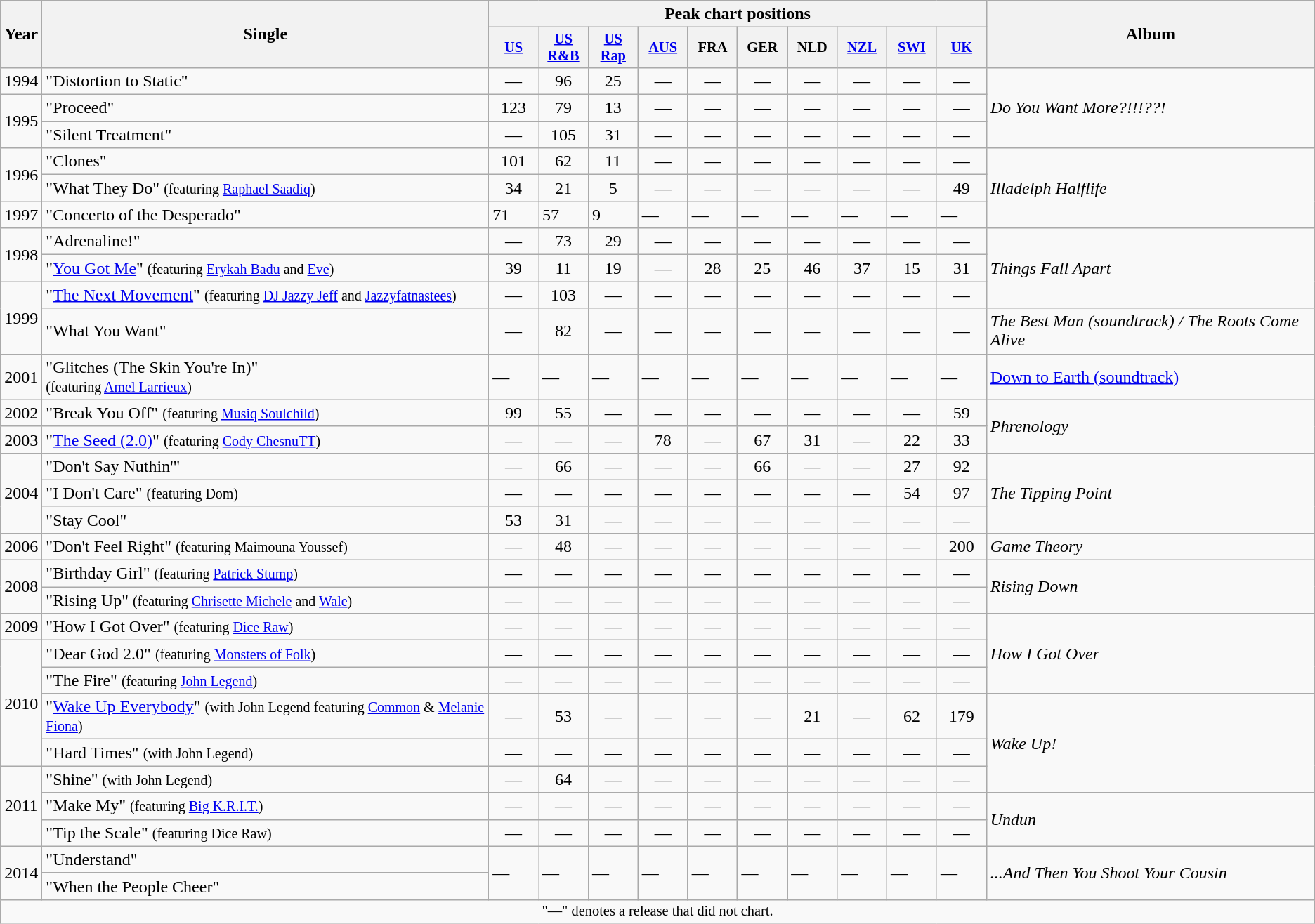<table class="wikitable">
<tr>
<th rowspan="2">Year</th>
<th rowspan="2">Single</th>
<th colspan="10">Peak chart positions</th>
<th rowspan="2">Album</th>
</tr>
<tr>
<th style="width:3em;font-size:85%;"><a href='#'>US</a><br></th>
<th style="width:3em;font-size:85%;"><a href='#'>US<br>R&B</a><br></th>
<th style="width:3em;font-size:85%;"><a href='#'>US<br>Rap</a><br></th>
<th style="width:3em;font-size:85%;"><a href='#'>AUS</a><br></th>
<th style="width:3em;font-size:85%;">FRA<br></th>
<th style="width:3em;font-size:85%;">GER<br></th>
<th style="width:3em;font-size:85%;">NLD<br></th>
<th style="width:3em;font-size:85%;"><a href='#'>NZL</a><br></th>
<th style="width:3em;font-size:85%;"><a href='#'>SWI</a><br></th>
<th style="width:3em;font-size:85%;"><a href='#'>UK</a><br></th>
</tr>
<tr>
<td>1994</td>
<td>"Distortion to Static"</td>
<td align="center">—</td>
<td align="center">96</td>
<td align="center">25</td>
<td align="center">—</td>
<td align="center">—</td>
<td align="center">—</td>
<td align="center">—</td>
<td align="center">—</td>
<td align="center">—</td>
<td align="center">—</td>
<td align="left" rowspan="3"><em>Do You Want More?!!!??!</em></td>
</tr>
<tr>
<td align="center" rowspan="2">1995</td>
<td>"Proceed"</td>
<td align="center">123</td>
<td align="center">79</td>
<td align="center">13</td>
<td align="center">—</td>
<td align="center">—</td>
<td align="center">—</td>
<td align="center">—</td>
<td align="center">—</td>
<td align="center">—</td>
<td align="center">—</td>
</tr>
<tr>
<td>"Silent Treatment"</td>
<td align="center">—</td>
<td align="center">105</td>
<td align="center">31</td>
<td align="center">—</td>
<td align="center">—</td>
<td align="center">—</td>
<td align="center">—</td>
<td align="center">—</td>
<td align="center">—</td>
<td align="center">—</td>
</tr>
<tr>
<td align="center" rowspan="2">1996</td>
<td>"Clones"</td>
<td align="center">101</td>
<td align="center">62</td>
<td align="center">11</td>
<td align="center">—</td>
<td align="center">—</td>
<td align="center">—</td>
<td align="center">—</td>
<td align="center">—</td>
<td align="center">—</td>
<td align="center">—</td>
<td rowspan="3" align="left"><em>Illadelph Halflife</em></td>
</tr>
<tr>
<td>"What They Do" <small>(featuring <a href='#'>Raphael Saadiq</a>)</small></td>
<td align="center">34</td>
<td align="center">21</td>
<td align="center">5</td>
<td align="center">—</td>
<td align="center">—</td>
<td align="center">—</td>
<td align="center">—</td>
<td align="center">—</td>
<td align="center">—</td>
<td align="center">49</td>
</tr>
<tr>
<td>1997</td>
<td>"Concerto of the Desperado"</td>
<td>71</td>
<td>57</td>
<td>9</td>
<td>—</td>
<td>—</td>
<td>—</td>
<td>—</td>
<td>—</td>
<td>—</td>
<td>—</td>
</tr>
<tr>
<td align="center" rowspan="2">1998</td>
<td>"Adrenaline!"</td>
<td align="center">—</td>
<td align="center">73</td>
<td align="center">29</td>
<td align="center">—</td>
<td align="center">—</td>
<td align="center">—</td>
<td align="center">—</td>
<td align="center">—</td>
<td align="center">—</td>
<td align="center">—</td>
<td rowspan="3" align="left"><em>Things Fall Apart</em></td>
</tr>
<tr>
<td>"<a href='#'>You Got Me</a>" <small>(featuring <a href='#'>Erykah Badu</a> and <a href='#'>Eve</a>)</small></td>
<td align="center">39</td>
<td align="center">11</td>
<td align="center">19</td>
<td align="center">—</td>
<td align="center">28</td>
<td align="center">25</td>
<td align="center">46</td>
<td align="center">37</td>
<td align="center">15</td>
<td align="center">31</td>
</tr>
<tr>
<td rowspan="2">1999</td>
<td>"<a href='#'>The Next Movement</a>" <small>(featuring <a href='#'>DJ Jazzy Jeff</a> and <a href='#'>Jazzyfatnastees</a>)</small></td>
<td align="center">—</td>
<td align="center">103</td>
<td align="center">—</td>
<td align="center">—</td>
<td align="center">—</td>
<td align="center">—</td>
<td align="center">—</td>
<td align="center">—</td>
<td align="center">—</td>
<td align="center">—</td>
</tr>
<tr>
<td>"What You Want"</td>
<td align="center">—</td>
<td align="center">82</td>
<td align="center">—</td>
<td align="center">—</td>
<td align="center">—</td>
<td align="center">—</td>
<td align="center">—</td>
<td align="center">—</td>
<td align="center">—</td>
<td align="center">—</td>
<td align="left"><em>The Best Man (soundtrack) / The Roots Come Alive</em></td>
</tr>
<tr>
<td>2001</td>
<td>"Glitches (The Skin You're In)"<br><small>(featuring <a href='#'>Amel Larrieux</a>)</small></td>
<td>—</td>
<td>—</td>
<td>—</td>
<td>—</td>
<td>—</td>
<td>—</td>
<td>—</td>
<td>—</td>
<td>—</td>
<td>—</td>
<td><a href='#'>Down to Earth (soundtrack)</a></td>
</tr>
<tr>
<td align="center">2002</td>
<td>"Break You Off" <small>(featuring <a href='#'>Musiq Soulchild</a>)</small></td>
<td align="center">99</td>
<td align="center">55</td>
<td align="center">—</td>
<td align="center">—</td>
<td align="center">—</td>
<td align="center">—</td>
<td align="center">—</td>
<td align="center">—</td>
<td align="center">—</td>
<td align="center">59</td>
<td align="left" rowspan="2"><em>Phrenology</em></td>
</tr>
<tr>
<td align="center">2003</td>
<td>"<a href='#'>The Seed (2.0)</a>" <small>(featuring <a href='#'>Cody ChesnuTT</a>)</small></td>
<td align="center">—</td>
<td align="center">—</td>
<td align="center">—</td>
<td align="center">78</td>
<td align="center">—</td>
<td align="center">67</td>
<td align="center">31</td>
<td align="center">—</td>
<td align="center">22</td>
<td align="center">33</td>
</tr>
<tr>
<td align="center" rowspan="3">2004</td>
<td>"Don't Say Nuthin'"</td>
<td align="center">—</td>
<td align="center">66</td>
<td align="center">—</td>
<td align="center">—</td>
<td align="center">—</td>
<td align="center">66</td>
<td align="center">—</td>
<td align="center">—</td>
<td align="center">27</td>
<td align="center">92</td>
<td align="left" rowspan="3"><em>The Tipping Point</em></td>
</tr>
<tr>
<td>"I Don't Care" <small>(featuring Dom)</small></td>
<td align="center">—</td>
<td align="center">—</td>
<td align="center">—</td>
<td align="center">—</td>
<td align="center">—</td>
<td align="center">—</td>
<td align="center">—</td>
<td align="center">—</td>
<td align="center">54</td>
<td align="center">97</td>
</tr>
<tr>
<td>"Stay Cool"</td>
<td align="center">53</td>
<td align="center">31</td>
<td align="center">—</td>
<td align="center">—</td>
<td align="center">—</td>
<td align="center">—</td>
<td align="center">—</td>
<td align="center">—</td>
<td align="center">—</td>
<td align="center">—</td>
</tr>
<tr>
<td align="center">2006</td>
<td>"Don't Feel Right" <small>(featuring Maimouna Youssef)</small></td>
<td align="center">—</td>
<td align="center">48</td>
<td align="center">—</td>
<td align="center">—</td>
<td align="center">—</td>
<td align="center">—</td>
<td align="center">—</td>
<td align="center">—</td>
<td align="center">—</td>
<td align="center">200</td>
<td align="left"><em>Game Theory</em></td>
</tr>
<tr>
<td align=center rowspan=2>2008</td>
<td>"Birthday Girl" <small>(featuring <a href='#'>Patrick Stump</a>)</small></td>
<td align="center">—</td>
<td align="center">—</td>
<td align="center">—</td>
<td align="center">—</td>
<td align="center">—</td>
<td align="center">—</td>
<td align="center">—</td>
<td align="center">—</td>
<td align="center">—</td>
<td align="center">—</td>
<td align=left rowspan=2><em>Rising Down</em></td>
</tr>
<tr>
<td>"Rising Up" <small>(featuring <a href='#'>Chrisette Michele</a> and <a href='#'>Wale</a>)</small></td>
<td align="center">—</td>
<td align="center">—</td>
<td align="center">—</td>
<td align="center">—</td>
<td align="center">—</td>
<td align="center">—</td>
<td align="center">—</td>
<td align="center">—</td>
<td align="center">—</td>
<td align="center">—</td>
</tr>
<tr>
<td align=center>2009</td>
<td>"How I Got Over" <small>(featuring <a href='#'>Dice Raw</a>)</small></td>
<td align="center">—</td>
<td align="center">—</td>
<td align="center">—</td>
<td align="center">—</td>
<td align="center">—</td>
<td align="center">—</td>
<td align="center">—</td>
<td align="center">—</td>
<td align="center">—</td>
<td align="center">—</td>
<td rowspan="3" align="left"><em>How I Got Over</em></td>
</tr>
<tr>
<td rowspan="4">2010</td>
<td>"Dear God 2.0" <small>(featuring <a href='#'>Monsters of Folk</a>)</small></td>
<td align="center">—</td>
<td align="center">—</td>
<td align="center">—</td>
<td align="center">—</td>
<td align="center">—</td>
<td align="center">—</td>
<td align="center">—</td>
<td align="center">—</td>
<td align="center">—</td>
<td align="center">—</td>
</tr>
<tr>
<td>"The Fire" <small>(featuring <a href='#'>John Legend</a>)</small></td>
<td align="center">—</td>
<td align="center">—</td>
<td align="center">—</td>
<td align="center">—</td>
<td align="center">—</td>
<td align="center">—</td>
<td align="center">—</td>
<td align="center">—</td>
<td align="center">—</td>
<td align="center">—</td>
</tr>
<tr>
<td>"<a href='#'>Wake Up Everybody</a>" <small>(with John Legend featuring <a href='#'>Common</a> & <a href='#'>Melanie Fiona</a>)</small></td>
<td align="center">—</td>
<td align="center">53</td>
<td align="center">—</td>
<td align="center">—</td>
<td align="center">—</td>
<td align="center">—</td>
<td align="center">21</td>
<td align="center">—</td>
<td align="center">62</td>
<td align="center">179</td>
<td rowspan="3" align="left"><em>Wake Up!</em></td>
</tr>
<tr>
<td>"Hard Times" <small>(with John Legend)</small></td>
<td align="center">—</td>
<td align="center">—</td>
<td align="center">—</td>
<td align="center">—</td>
<td align="center">—</td>
<td align="center">—</td>
<td align="center">—</td>
<td align="center">—</td>
<td align="center">—</td>
<td align="center">—</td>
</tr>
<tr>
<td rowspan="3" align="center">2011</td>
<td>"Shine" <small>(with John Legend)</small></td>
<td align="center">—</td>
<td align="center">64</td>
<td align="center">—</td>
<td align="center">—</td>
<td align="center">—</td>
<td align="center">—</td>
<td align="center">—</td>
<td align="center">—</td>
<td align="center">—</td>
<td align="center">—</td>
</tr>
<tr>
<td>"Make My" <small>(featuring <a href='#'>Big K.R.I.T.</a>)</small></td>
<td align="center">—</td>
<td align="center">—</td>
<td align="center">—</td>
<td align="center">—</td>
<td align="center">—</td>
<td align="center">—</td>
<td align="center">—</td>
<td align="center">—</td>
<td align="center">—</td>
<td align="center">—</td>
<td align="left" rowspan="2"><em>Undun</em></td>
</tr>
<tr>
<td>"Tip the Scale" <small>(featuring Dice Raw)</small></td>
<td align="center">—</td>
<td align="center">—</td>
<td align="center">—</td>
<td align="center">—</td>
<td align="center">—</td>
<td align="center">—</td>
<td align="center">—</td>
<td align="center">—</td>
<td align="center">—</td>
<td align="center">—</td>
</tr>
<tr>
<td rowspan="2">2014</td>
<td>"Understand"</td>
<td rowspan="2">—</td>
<td rowspan="2">—</td>
<td rowspan="2">—</td>
<td rowspan="2">—</td>
<td rowspan="2">—</td>
<td rowspan="2">—</td>
<td rowspan="2">—</td>
<td rowspan="2">—</td>
<td rowspan="2">—</td>
<td rowspan="2">—</td>
<td rowspan="2"><em>...And Then You Shoot Your Cousin</em></td>
</tr>
<tr>
<td>"When the People Cheer"</td>
</tr>
<tr>
<td align="center" colspan="14" style="font-size: 85%">"—" denotes a release that did not chart.</td>
</tr>
</table>
